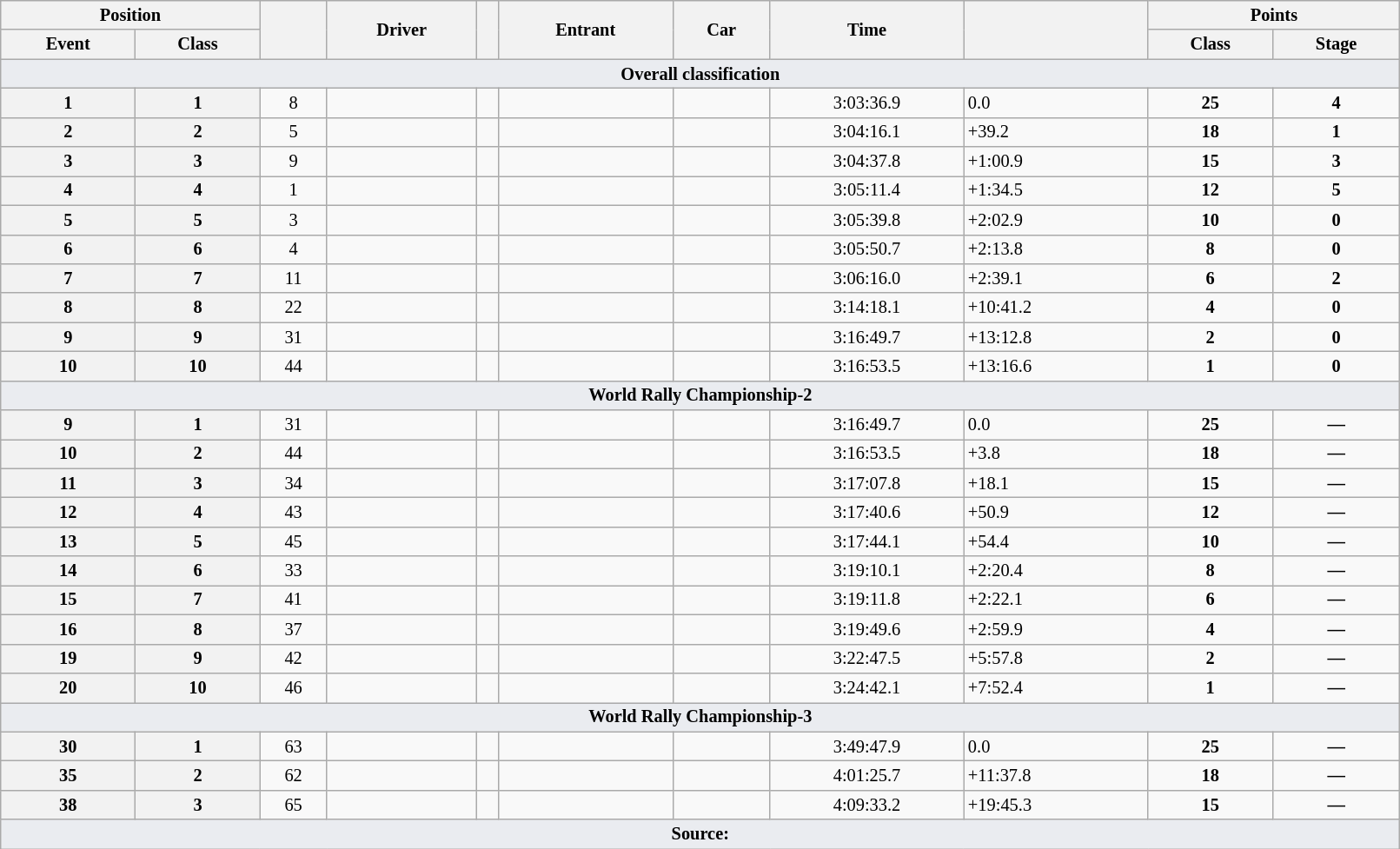<table class="wikitable" width=85% style="font-size: 85%;">
<tr>
<th colspan="2">Position</th>
<th rowspan="2"></th>
<th rowspan="2">Driver</th>
<th rowspan="2"></th>
<th rowspan="2">Entrant</th>
<th rowspan="2">Car</th>
<th rowspan="2">Time</th>
<th rowspan="2"></th>
<th colspan="2">Points</th>
</tr>
<tr>
<th>Event</th>
<th>Class</th>
<th>Class</th>
<th>Stage</th>
</tr>
<tr>
<td style="background-color:#EAECF0; text-align:center" colspan="11"><strong>Overall classification</strong></td>
</tr>
<tr>
<th>1</th>
<th>1</th>
<td align="center">8</td>
<td></td>
<td></td>
<td></td>
<td></td>
<td align="center">3:03:36.9</td>
<td>0.0</td>
<td align="center"><strong>25</strong></td>
<td align="center"><strong>4</strong></td>
</tr>
<tr>
<th>2</th>
<th>2</th>
<td align="center">5</td>
<td></td>
<td></td>
<td></td>
<td></td>
<td align="center">3:04:16.1</td>
<td>+39.2</td>
<td align="center"><strong>18</strong></td>
<td align="center"><strong>1</strong></td>
</tr>
<tr>
<th>3</th>
<th>3</th>
<td align="center">9</td>
<td></td>
<td></td>
<td></td>
<td></td>
<td align="center">3:04:37.8</td>
<td>+1:00.9</td>
<td align="center"><strong>15</strong></td>
<td align="center"><strong>3</strong></td>
</tr>
<tr>
<th>4</th>
<th>4</th>
<td align="center">1</td>
<td></td>
<td></td>
<td></td>
<td></td>
<td align="center">3:05:11.4</td>
<td>+1:34.5</td>
<td align="center"><strong>12</strong></td>
<td align="center"><strong>5</strong></td>
</tr>
<tr>
<th>5</th>
<th>5</th>
<td align="center">3</td>
<td></td>
<td></td>
<td></td>
<td></td>
<td align="center">3:05:39.8</td>
<td>+2:02.9</td>
<td align="center"><strong>10</strong></td>
<td align="center"><strong>0</strong></td>
</tr>
<tr>
<th>6</th>
<th>6</th>
<td align="center">4</td>
<td></td>
<td></td>
<td></td>
<td></td>
<td align="center">3:05:50.7</td>
<td>+2:13.8</td>
<td align="center"><strong>8</strong></td>
<td align="center"><strong>0</strong></td>
</tr>
<tr>
<th>7</th>
<th>7</th>
<td align="center">11</td>
<td></td>
<td></td>
<td></td>
<td></td>
<td align="center">3:06:16.0</td>
<td>+2:39.1</td>
<td align="center"><strong>6</strong></td>
<td align="center"><strong>2</strong></td>
</tr>
<tr>
<th>8</th>
<th>8</th>
<td align="center">22</td>
<td></td>
<td></td>
<td></td>
<td></td>
<td align="center">3:14:18.1</td>
<td>+10:41.2</td>
<td align="center"><strong>4</strong></td>
<td align="center"><strong>0</strong></td>
</tr>
<tr>
<th>9</th>
<th>9</th>
<td align="center">31</td>
<td></td>
<td></td>
<td></td>
<td></td>
<td align="center">3:16:49.7</td>
<td>+13:12.8</td>
<td align="center"><strong>2</strong></td>
<td align="center"><strong>0</strong></td>
</tr>
<tr>
<th>10</th>
<th>10</th>
<td align="center">44</td>
<td></td>
<td></td>
<td></td>
<td></td>
<td align="center">3:16:53.5</td>
<td>+13:16.6</td>
<td align="center"><strong>1</strong></td>
<td align="center"><strong>0</strong></td>
</tr>
<tr>
<td style="background-color:#EAECF0; text-align:center" colspan="11"><strong>World Rally Championship-2</strong></td>
</tr>
<tr>
<th>9</th>
<th>1</th>
<td align="center">31</td>
<td></td>
<td></td>
<td></td>
<td></td>
<td align="center">3:16:49.7</td>
<td>0.0</td>
<td align="center"><strong>25</strong></td>
<td align="center"><strong>—</strong></td>
</tr>
<tr>
<th>10</th>
<th>2</th>
<td align="center">44</td>
<td></td>
<td></td>
<td></td>
<td></td>
<td align="center">3:16:53.5</td>
<td>+3.8</td>
<td align="center"><strong>18</strong></td>
<td align="center"><strong>—</strong></td>
</tr>
<tr>
<th>11</th>
<th>3</th>
<td align="center">34</td>
<td></td>
<td></td>
<td></td>
<td></td>
<td align="center">3:17:07.8</td>
<td>+18.1</td>
<td align="center"><strong>15</strong></td>
<td align="center"><strong>—</strong></td>
</tr>
<tr>
<th>12</th>
<th>4</th>
<td align="center">43</td>
<td></td>
<td></td>
<td></td>
<td></td>
<td align="center">3:17:40.6</td>
<td>+50.9</td>
<td align="center"><strong>12</strong></td>
<td align="center"><strong>—</strong></td>
</tr>
<tr>
<th>13</th>
<th>5</th>
<td align="center">45</td>
<td></td>
<td></td>
<td></td>
<td></td>
<td align="center">3:17:44.1</td>
<td>+54.4</td>
<td align="center"><strong>10</strong></td>
<td align="center"><strong>—</strong></td>
</tr>
<tr>
<th>14</th>
<th>6</th>
<td align="center">33</td>
<td></td>
<td></td>
<td></td>
<td></td>
<td align="center">3:19:10.1</td>
<td>+2:20.4</td>
<td align="center"><strong>8</strong></td>
<td align="center"><strong>—</strong></td>
</tr>
<tr>
<th>15</th>
<th>7</th>
<td align="center">41</td>
<td></td>
<td></td>
<td></td>
<td></td>
<td align="center">3:19:11.8</td>
<td>+2:22.1</td>
<td align="center"><strong>6</strong></td>
<td align="center"><strong>—</strong></td>
</tr>
<tr>
<th>16</th>
<th>8</th>
<td align="center">37</td>
<td></td>
<td></td>
<td></td>
<td></td>
<td align="center">3:19:49.6</td>
<td>+2:59.9</td>
<td align="center"><strong>4</strong></td>
<td align="center"><strong>—</strong></td>
</tr>
<tr>
<th>19</th>
<th>9</th>
<td align="center">42</td>
<td></td>
<td></td>
<td></td>
<td></td>
<td align="center">3:22:47.5</td>
<td>+5:57.8</td>
<td align="center"><strong>2</strong></td>
<td align="center"><strong>—</strong></td>
</tr>
<tr>
<th>20</th>
<th>10</th>
<td align="center">46</td>
<td></td>
<td></td>
<td></td>
<td></td>
<td align="center">3:24:42.1</td>
<td>+7:52.4</td>
<td align="center"><strong>1</strong></td>
<td align="center"><strong>—</strong></td>
</tr>
<tr>
<td style="background-color:#EAECF0; text-align:center" colspan="11"><strong>World Rally Championship-3</strong></td>
</tr>
<tr>
<th>30</th>
<th>1</th>
<td align="center">63</td>
<td></td>
<td></td>
<td></td>
<td></td>
<td align="center">3:49:47.9</td>
<td>0.0</td>
<td align="center"><strong>25</strong></td>
<td align="center"><strong>—</strong></td>
</tr>
<tr>
<th>35</th>
<th>2</th>
<td align="center">62</td>
<td></td>
<td></td>
<td></td>
<td></td>
<td align="center">4:01:25.7</td>
<td>+11:37.8</td>
<td align="center"><strong>18</strong></td>
<td align="center"><strong>—</strong></td>
</tr>
<tr>
<th>38</th>
<th>3</th>
<td align="center">65</td>
<td></td>
<td></td>
<td></td>
<td></td>
<td align="center">4:09:33.2</td>
<td>+19:45.3</td>
<td align="center"><strong>15</strong></td>
<td align="center"><strong>—</strong></td>
</tr>
<tr>
<td style="background-color:#EAECF0; text-align:center" colspan="11"><strong>Source:</strong></td>
</tr>
</table>
